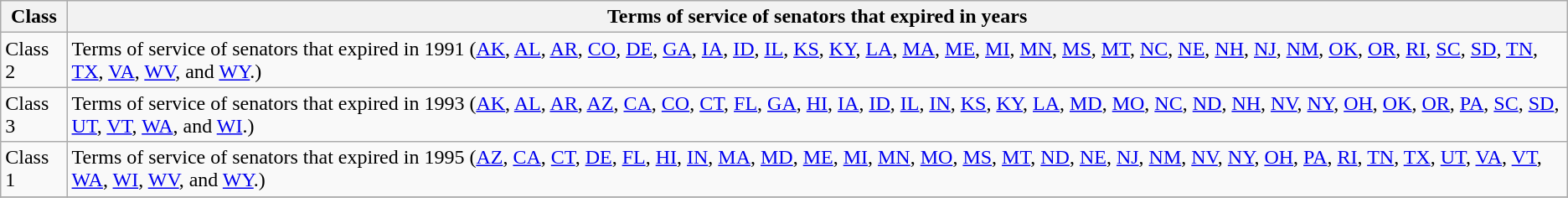<table class="wikitable sortable">
<tr valign=bottom>
<th>Class</th>
<th>Terms of service of senators that expired in years</th>
</tr>
<tr>
<td>Class 2</td>
<td>Terms of service of senators that expired in 1991 (<a href='#'>AK</a>, <a href='#'>AL</a>, <a href='#'>AR</a>, <a href='#'>CO</a>, <a href='#'>DE</a>, <a href='#'>GA</a>, <a href='#'>IA</a>, <a href='#'>ID</a>, <a href='#'>IL</a>, <a href='#'>KS</a>, <a href='#'>KY</a>, <a href='#'>LA</a>, <a href='#'>MA</a>, <a href='#'>ME</a>,  <a href='#'>MI</a>, <a href='#'>MN</a>, <a href='#'>MS</a>, <a href='#'>MT</a>, <a href='#'>NC</a>, <a href='#'>NE</a>, <a href='#'>NH</a>, <a href='#'>NJ</a>, <a href='#'>NM</a>, <a href='#'>OK</a>, <a href='#'>OR</a>, <a href='#'>RI</a>, <a href='#'>SC</a>, <a href='#'>SD</a>, <a href='#'>TN</a>, <a href='#'>TX</a>, <a href='#'>VA</a>, <a href='#'>WV</a>, and <a href='#'>WY</a>.)</td>
</tr>
<tr>
<td>Class 3</td>
<td>Terms of service of senators that expired in 1993 (<a href='#'>AK</a>, <a href='#'>AL</a>, <a href='#'>AR</a>, <a href='#'>AZ</a>, <a href='#'>CA</a>, <a href='#'>CO</a>, <a href='#'>CT</a>, <a href='#'>FL</a>, <a href='#'>GA</a>, <a href='#'>HI</a>, <a href='#'>IA</a>, <a href='#'>ID</a>, <a href='#'>IL</a>, <a href='#'>IN</a>,  <a href='#'>KS</a>, <a href='#'>KY</a>, <a href='#'>LA</a>, <a href='#'>MD</a>, <a href='#'>MO</a>, <a href='#'>NC</a>, <a href='#'>ND</a>, <a href='#'>NH</a>, <a href='#'>NV</a>, <a href='#'>NY</a>, <a href='#'>OH</a>, <a href='#'>OK</a>, <a href='#'>OR</a>, <a href='#'>PA</a>, <a href='#'>SC</a>, <a href='#'>SD</a>, <a href='#'>UT</a>, <a href='#'>VT</a>, <a href='#'>WA</a>, and <a href='#'>WI</a>.)</td>
</tr>
<tr>
<td>Class 1</td>
<td>Terms of service of senators that expired in 1995 (<a href='#'>AZ</a>, <a href='#'>CA</a>, <a href='#'>CT</a>, <a href='#'>DE</a>, <a href='#'>FL</a>, <a href='#'>HI</a>, <a href='#'>IN</a>, <a href='#'>MA</a>, <a href='#'>MD</a>, <a href='#'>ME</a>, <a href='#'>MI</a>, <a href='#'>MN</a>, <a href='#'>MO</a>, <a href='#'>MS</a>, <a href='#'>MT</a>, <a href='#'>ND</a>, <a href='#'>NE</a>, <a href='#'>NJ</a>, <a href='#'>NM</a>, <a href='#'>NV</a>, <a href='#'>NY</a>, <a href='#'>OH</a>, <a href='#'>PA</a>, <a href='#'>RI</a>, <a href='#'>TN</a>, <a href='#'>TX</a>, <a href='#'>UT</a>, <a href='#'>VA</a>, <a href='#'>VT</a>, <a href='#'>WA</a>, <a href='#'>WI</a>, <a href='#'>WV</a>, and <a href='#'>WY</a>.)</td>
</tr>
<tr>
</tr>
</table>
